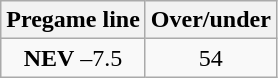<table class="wikitable">
<tr align="center">
<th style=>Pregame line</th>
<th style=>Over/under</th>
</tr>
<tr align="center">
<td><strong>NEV</strong> –7.5</td>
<td>54</td>
</tr>
</table>
